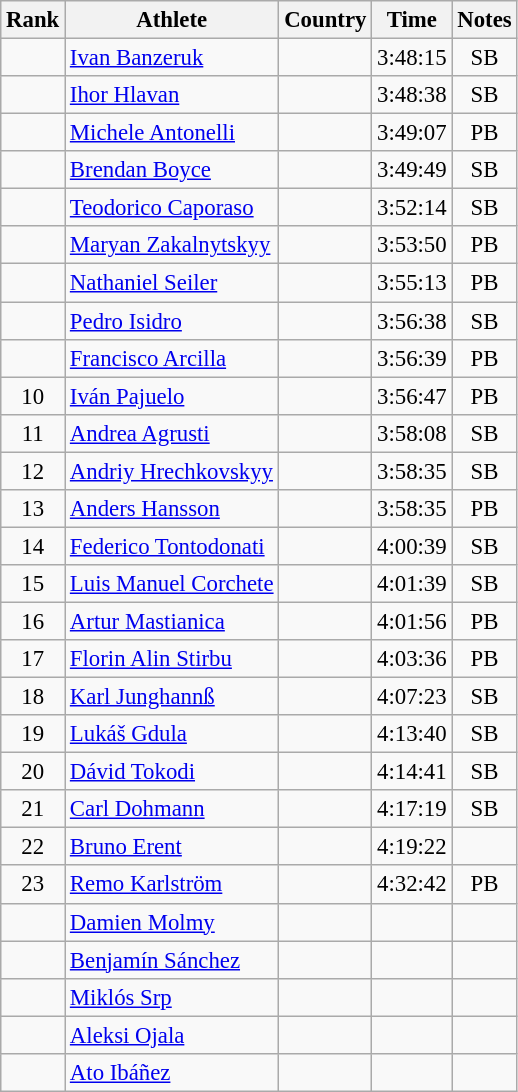<table class="wikitable sortable" style=" text-align:center; font-size:95%;">
<tr>
<th>Rank</th>
<th>Athlete</th>
<th>Country</th>
<th>Time</th>
<th>Notes</th>
</tr>
<tr>
<td></td>
<td align=left><a href='#'>Ivan Banzeruk</a></td>
<td align=left></td>
<td>3:48:15</td>
<td>SB</td>
</tr>
<tr>
<td></td>
<td align=left><a href='#'>Ihor Hlavan</a></td>
<td align=left></td>
<td>3:48:38</td>
<td>SB</td>
</tr>
<tr>
<td></td>
<td align=left><a href='#'>Michele Antonelli</a></td>
<td align=left></td>
<td>3:49:07</td>
<td>PB</td>
</tr>
<tr>
<td></td>
<td align=left><a href='#'>Brendan Boyce</a></td>
<td align=left></td>
<td>3:49:49</td>
<td>SB</td>
</tr>
<tr>
<td></td>
<td align=left><a href='#'>Teodorico Caporaso</a></td>
<td align=left></td>
<td>3:52:14</td>
<td>SB</td>
</tr>
<tr>
<td></td>
<td align=left><a href='#'>Maryan Zakalnytskyy</a></td>
<td align=left></td>
<td>3:53:50</td>
<td>PB</td>
</tr>
<tr>
<td></td>
<td align=left><a href='#'>Nathaniel Seiler</a></td>
<td align=left></td>
<td>3:55:13</td>
<td>PB</td>
</tr>
<tr>
<td></td>
<td align=left><a href='#'>Pedro Isidro</a></td>
<td align=left></td>
<td>3:56:38</td>
<td>SB</td>
</tr>
<tr>
<td></td>
<td align=left><a href='#'>Francisco Arcilla</a></td>
<td align=left></td>
<td>3:56:39</td>
<td>PB</td>
</tr>
<tr>
<td>10</td>
<td align=left><a href='#'>Iván Pajuelo</a></td>
<td align=left></td>
<td>3:56:47</td>
<td>PB</td>
</tr>
<tr>
<td>11</td>
<td align=left><a href='#'>Andrea Agrusti</a></td>
<td align=left></td>
<td>3:58:08</td>
<td>SB</td>
</tr>
<tr>
<td>12</td>
<td align=left><a href='#'>Andriy Hrechkovskyy</a></td>
<td align=left></td>
<td>3:58:35</td>
<td>SB</td>
</tr>
<tr>
<td>13</td>
<td align=left><a href='#'>Anders Hansson</a></td>
<td align=left></td>
<td>3:58:35</td>
<td>PB</td>
</tr>
<tr>
<td>14</td>
<td align=left><a href='#'>Federico Tontodonati</a></td>
<td align=left></td>
<td>4:00:39</td>
<td>SB</td>
</tr>
<tr>
<td>15</td>
<td align=left><a href='#'>Luis Manuel Corchete</a></td>
<td align=left></td>
<td>4:01:39</td>
<td>SB</td>
</tr>
<tr>
<td>16</td>
<td align=left><a href='#'>Artur Mastianica</a></td>
<td align=left></td>
<td>4:01:56</td>
<td>PB</td>
</tr>
<tr>
<td>17</td>
<td align=left><a href='#'>Florin Alin Stirbu</a></td>
<td align=left></td>
<td>4:03:36</td>
<td>PB</td>
</tr>
<tr>
<td>18</td>
<td align=left><a href='#'>Karl Junghannß</a></td>
<td align=left></td>
<td>4:07:23</td>
<td>SB</td>
</tr>
<tr>
<td>19</td>
<td align=left><a href='#'>Lukáš Gdula</a></td>
<td align=left></td>
<td>4:13:40</td>
<td>SB</td>
</tr>
<tr>
<td>20</td>
<td align=left><a href='#'>Dávid Tokodi</a></td>
<td align=left></td>
<td>4:14:41</td>
<td>SB</td>
</tr>
<tr>
<td>21</td>
<td align=left><a href='#'>Carl Dohmann</a></td>
<td align=left></td>
<td>4:17:19</td>
<td>SB</td>
</tr>
<tr>
<td>22</td>
<td align=left><a href='#'>Bruno Erent</a></td>
<td align=left></td>
<td>4:19:22</td>
<td></td>
</tr>
<tr>
<td>23</td>
<td align=left><a href='#'>Remo Karlström</a></td>
<td align=left></td>
<td>4:32:42</td>
<td>PB</td>
</tr>
<tr>
<td></td>
<td align=left><a href='#'>Damien Molmy</a></td>
<td align=left></td>
<td></td>
<td></td>
</tr>
<tr>
<td></td>
<td align=left><a href='#'>Benjamín Sánchez</a></td>
<td align=left></td>
<td></td>
<td></td>
</tr>
<tr>
<td></td>
<td align=left><a href='#'>Miklós Srp</a></td>
<td align=left></td>
<td></td>
<td></td>
</tr>
<tr>
<td></td>
<td align=left><a href='#'>Aleksi Ojala</a></td>
<td align=left></td>
<td></td>
<td></td>
</tr>
<tr>
<td></td>
<td align=left><a href='#'>Ato Ibáñez</a></td>
<td align=left></td>
<td></td>
<td></td>
</tr>
</table>
